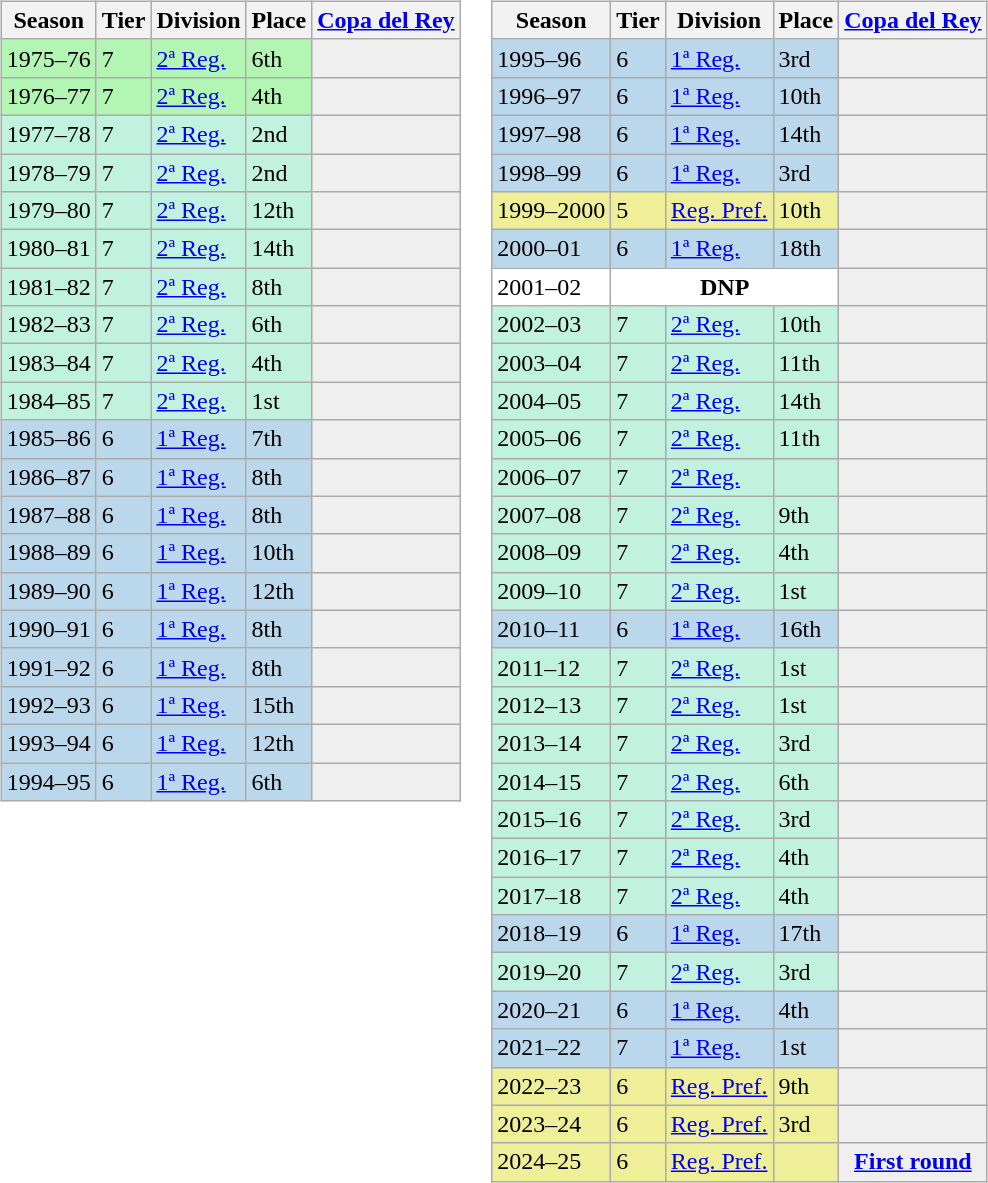<table>
<tr>
<td valign="top" width=0%><br><table class="wikitable">
<tr style="background:#f0f6fa;">
<th>Season</th>
<th>Tier</th>
<th>Division</th>
<th>Place</th>
<th><a href='#'>Copa del Rey</a></th>
</tr>
<tr>
<td style="background:#B3F5B3;">1975–76</td>
<td style="background:#B3F5B3;">7</td>
<td style="background:#B3F5B3;"><a href='#'>2ª Reg.</a></td>
<td style="background:#B3F5B3;">6th</td>
<th style="background:#efefef;"></th>
</tr>
<tr>
<td style="background:#B3F5B3;">1976–77</td>
<td style="background:#B3F5B3;">7</td>
<td style="background:#B3F5B3;"><a href='#'>2ª Reg.</a></td>
<td style="background:#B3F5B3;">4th</td>
<th style="background:#efefef;"></th>
</tr>
<tr>
<td style="background:#C0F2DF;">1977–78</td>
<td style="background:#C0F2DF;">7</td>
<td style="background:#C0F2DF;"><a href='#'>2ª Reg.</a></td>
<td style="background:#C0F2DF;">2nd</td>
<th style="background:#efefef;"></th>
</tr>
<tr>
<td style="background:#C0F2DF;">1978–79</td>
<td style="background:#C0F2DF;">7</td>
<td style="background:#C0F2DF;"><a href='#'>2ª Reg.</a></td>
<td style="background:#C0F2DF;">2nd</td>
<th style="background:#efefef;"></th>
</tr>
<tr>
<td style="background:#C0F2DF;">1979–80</td>
<td style="background:#C0F2DF;">7</td>
<td style="background:#C0F2DF;"><a href='#'>2ª Reg.</a></td>
<td style="background:#C0F2DF;">12th</td>
<th style="background:#efefef;"></th>
</tr>
<tr>
<td style="background:#C0F2DF;">1980–81</td>
<td style="background:#C0F2DF;">7</td>
<td style="background:#C0F2DF;"><a href='#'>2ª Reg.</a></td>
<td style="background:#C0F2DF;">14th</td>
<th style="background:#efefef;"></th>
</tr>
<tr>
<td style="background:#C0F2DF;">1981–82</td>
<td style="background:#C0F2DF;">7</td>
<td style="background:#C0F2DF;"><a href='#'>2ª Reg.</a></td>
<td style="background:#C0F2DF;">8th</td>
<th style="background:#efefef;"></th>
</tr>
<tr>
<td style="background:#C0F2DF;">1982–83</td>
<td style="background:#C0F2DF;">7</td>
<td style="background:#C0F2DF;"><a href='#'>2ª Reg.</a></td>
<td style="background:#C0F2DF;">6th</td>
<th style="background:#efefef;"></th>
</tr>
<tr>
<td style="background:#C0F2DF;">1983–84</td>
<td style="background:#C0F2DF;">7</td>
<td style="background:#C0F2DF;"><a href='#'>2ª Reg.</a></td>
<td style="background:#C0F2DF;">4th</td>
<th style="background:#efefef;"></th>
</tr>
<tr>
<td style="background:#C0F2DF;">1984–85</td>
<td style="background:#C0F2DF;">7</td>
<td style="background:#C0F2DF;"><a href='#'>2ª Reg.</a></td>
<td style="background:#C0F2DF;">1st</td>
<th style="background:#efefef;"></th>
</tr>
<tr>
<td style="background:#BBD7EC;">1985–86</td>
<td style="background:#BBD7EC;">6</td>
<td style="background:#BBD7EC;"><a href='#'>1ª Reg.</a></td>
<td style="background:#BBD7EC;">7th</td>
<th style="background:#efefef;"></th>
</tr>
<tr>
<td style="background:#BBD7EC;">1986–87</td>
<td style="background:#BBD7EC;">6</td>
<td style="background:#BBD7EC;"><a href='#'>1ª Reg.</a></td>
<td style="background:#BBD7EC;">8th</td>
<th style="background:#efefef;"></th>
</tr>
<tr>
<td style="background:#BBD7EC;">1987–88</td>
<td style="background:#BBD7EC;">6</td>
<td style="background:#BBD7EC;"><a href='#'>1ª Reg.</a></td>
<td style="background:#BBD7EC;">8th</td>
<th style="background:#efefef;"></th>
</tr>
<tr>
<td style="background:#BBD7EC;">1988–89</td>
<td style="background:#BBD7EC;">6</td>
<td style="background:#BBD7EC;"><a href='#'>1ª Reg.</a></td>
<td style="background:#BBD7EC;">10th</td>
<th style="background:#efefef;"></th>
</tr>
<tr>
<td style="background:#BBD7EC;">1989–90</td>
<td style="background:#BBD7EC;">6</td>
<td style="background:#BBD7EC;"><a href='#'>1ª Reg.</a></td>
<td style="background:#BBD7EC;">12th</td>
<th style="background:#efefef;"></th>
</tr>
<tr>
<td style="background:#BBD7EC;">1990–91</td>
<td style="background:#BBD7EC;">6</td>
<td style="background:#BBD7EC;"><a href='#'>1ª Reg.</a></td>
<td style="background:#BBD7EC;">8th</td>
<th style="background:#efefef;"></th>
</tr>
<tr>
<td style="background:#BBD7EC;">1991–92</td>
<td style="background:#BBD7EC;">6</td>
<td style="background:#BBD7EC;"><a href='#'>1ª Reg.</a></td>
<td style="background:#BBD7EC;">8th</td>
<th style="background:#efefef;"></th>
</tr>
<tr>
<td style="background:#BBD7EC;">1992–93</td>
<td style="background:#BBD7EC;">6</td>
<td style="background:#BBD7EC;"><a href='#'>1ª Reg.</a></td>
<td style="background:#BBD7EC;">15th</td>
<th style="background:#efefef;"></th>
</tr>
<tr>
<td style="background:#BBD7EC;">1993–94</td>
<td style="background:#BBD7EC;">6</td>
<td style="background:#BBD7EC;"><a href='#'>1ª Reg.</a></td>
<td style="background:#BBD7EC;">12th</td>
<th style="background:#efefef;"></th>
</tr>
<tr>
<td style="background:#BBD7EC;">1994–95</td>
<td style="background:#BBD7EC;">6</td>
<td style="background:#BBD7EC;"><a href='#'>1ª Reg.</a></td>
<td style="background:#BBD7EC;">6th</td>
<th style="background:#efefef;"></th>
</tr>
</table>
</td>
<td valign="top" width=0%><br><table class="wikitable">
<tr style="background:#f0f6fa;">
<th>Season</th>
<th>Tier</th>
<th>Division</th>
<th>Place</th>
<th><a href='#'>Copa del Rey</a></th>
</tr>
<tr>
<td style="background:#BBD7EC;">1995–96</td>
<td style="background:#BBD7EC;">6</td>
<td style="background:#BBD7EC;"><a href='#'>1ª Reg.</a></td>
<td style="background:#BBD7EC;">3rd</td>
<th style="background:#efefef;"></th>
</tr>
<tr>
<td style="background:#BBD7EC;">1996–97</td>
<td style="background:#BBD7EC;">6</td>
<td style="background:#BBD7EC;"><a href='#'>1ª Reg.</a></td>
<td style="background:#BBD7EC;">10th</td>
<th style="background:#efefef;"></th>
</tr>
<tr>
<td style="background:#BBD7EC;">1997–98</td>
<td style="background:#BBD7EC;">6</td>
<td style="background:#BBD7EC;"><a href='#'>1ª Reg.</a></td>
<td style="background:#BBD7EC;">14th</td>
<th style="background:#efefef;"></th>
</tr>
<tr>
<td style="background:#BBD7EC;">1998–99</td>
<td style="background:#BBD7EC;">6</td>
<td style="background:#BBD7EC;"><a href='#'>1ª Reg.</a></td>
<td style="background:#BBD7EC;">3rd</td>
<th style="background:#efefef;"></th>
</tr>
<tr>
<td style="background:#EFEF99;">1999–2000</td>
<td style="background:#EFEF99;">5</td>
<td style="background:#EFEF99;"><a href='#'>Reg. Pref.</a></td>
<td style="background:#EFEF99;">10th</td>
<td style="background:#efefef;"></td>
</tr>
<tr>
<td style="background:#BBD7EC;">2000–01</td>
<td style="background:#BBD7EC;">6</td>
<td style="background:#BBD7EC;"><a href='#'>1ª Reg.</a></td>
<td style="background:#BBD7EC;">18th</td>
<th style="background:#efefef;"></th>
</tr>
<tr>
<td style="background:#FFFFFF;">2001–02</td>
<th style="background:#FFFFFF;" colspan="3">DNP</th>
<th style="background:#efefef;"></th>
</tr>
<tr>
<td style="background:#C0F2DF;">2002–03</td>
<td style="background:#C0F2DF;">7</td>
<td style="background:#C0F2DF;"><a href='#'>2ª Reg.</a></td>
<td style="background:#C0F2DF;">10th</td>
<th style="background:#efefef;"></th>
</tr>
<tr>
<td style="background:#C0F2DF;">2003–04</td>
<td style="background:#C0F2DF;">7</td>
<td style="background:#C0F2DF;"><a href='#'>2ª Reg.</a></td>
<td style="background:#C0F2DF;">11th</td>
<th style="background:#efefef;"></th>
</tr>
<tr>
<td style="background:#C0F2DF;">2004–05</td>
<td style="background:#C0F2DF;">7</td>
<td style="background:#C0F2DF;"><a href='#'>2ª Reg.</a></td>
<td style="background:#C0F2DF;">14th</td>
<th style="background:#efefef;"></th>
</tr>
<tr>
<td style="background:#C0F2DF;">2005–06</td>
<td style="background:#C0F2DF;">7</td>
<td style="background:#C0F2DF;"><a href='#'>2ª Reg.</a></td>
<td style="background:#C0F2DF;">11th</td>
<th style="background:#efefef;"></th>
</tr>
<tr>
<td style="background:#C0F2DF;">2006–07</td>
<td style="background:#C0F2DF;">7</td>
<td style="background:#C0F2DF;"><a href='#'>2ª Reg.</a></td>
<td style="background:#C0F2DF;"></td>
<th style="background:#efefef;"></th>
</tr>
<tr>
<td style="background:#C0F2DF;">2007–08</td>
<td style="background:#C0F2DF;">7</td>
<td style="background:#C0F2DF;"><a href='#'>2ª Reg.</a></td>
<td style="background:#C0F2DF;">9th</td>
<th style="background:#efefef;"></th>
</tr>
<tr>
<td style="background:#C0F2DF;">2008–09</td>
<td style="background:#C0F2DF;">7</td>
<td style="background:#C0F2DF;"><a href='#'>2ª Reg.</a></td>
<td style="background:#C0F2DF;">4th</td>
<th style="background:#efefef;"></th>
</tr>
<tr>
<td style="background:#C0F2DF;">2009–10</td>
<td style="background:#C0F2DF;">7</td>
<td style="background:#C0F2DF;"><a href='#'>2ª Reg.</a></td>
<td style="background:#C0F2DF;">1st</td>
<th style="background:#efefef;"></th>
</tr>
<tr>
<td style="background:#BBD7EC;">2010–11</td>
<td style="background:#BBD7EC;">6</td>
<td style="background:#BBD7EC;"><a href='#'>1ª Reg.</a></td>
<td style="background:#BBD7EC;">16th</td>
<th style="background:#efefef;"></th>
</tr>
<tr>
<td style="background:#C0F2DF;">2011–12</td>
<td style="background:#C0F2DF;">7</td>
<td style="background:#C0F2DF;"><a href='#'>2ª Reg.</a></td>
<td style="background:#C0F2DF;">1st</td>
<th style="background:#efefef;"></th>
</tr>
<tr>
<td style="background:#C0F2DF;">2012–13</td>
<td style="background:#C0F2DF;">7</td>
<td style="background:#C0F2DF;"><a href='#'>2ª Reg.</a></td>
<td style="background:#C0F2DF;">1st</td>
<th style="background:#efefef;"></th>
</tr>
<tr>
<td style="background:#C0F2DF;">2013–14</td>
<td style="background:#C0F2DF;">7</td>
<td style="background:#C0F2DF;"><a href='#'>2ª Reg.</a></td>
<td style="background:#C0F2DF;">3rd</td>
<th style="background:#efefef;"></th>
</tr>
<tr>
<td style="background:#C0F2DF;">2014–15</td>
<td style="background:#C0F2DF;">7</td>
<td style="background:#C0F2DF;"><a href='#'>2ª Reg.</a></td>
<td style="background:#C0F2DF;">6th</td>
<th style="background:#efefef;"></th>
</tr>
<tr>
<td style="background:#C0F2DF;">2015–16</td>
<td style="background:#C0F2DF;">7</td>
<td style="background:#C0F2DF;"><a href='#'>2ª Reg.</a></td>
<td style="background:#C0F2DF;">3rd</td>
<th style="background:#efefef;"></th>
</tr>
<tr>
<td style="background:#C0F2DF;">2016–17</td>
<td style="background:#C0F2DF;">7</td>
<td style="background:#C0F2DF;"><a href='#'>2ª Reg.</a></td>
<td style="background:#C0F2DF;">4th</td>
<th style="background:#efefef;"></th>
</tr>
<tr>
<td style="background:#C0F2DF;">2017–18</td>
<td style="background:#C0F2DF;">7</td>
<td style="background:#C0F2DF;"><a href='#'>2ª Reg.</a></td>
<td style="background:#C0F2DF;">4th</td>
<th style="background:#efefef;"></th>
</tr>
<tr>
<td style="background:#BBD7EC;">2018–19</td>
<td style="background:#BBD7EC;">6</td>
<td style="background:#BBD7EC;"><a href='#'>1ª Reg.</a></td>
<td style="background:#BBD7EC;">17th</td>
<th style="background:#efefef;"></th>
</tr>
<tr>
<td style="background:#C0F2DF;">2019–20</td>
<td style="background:#C0F2DF;">7</td>
<td style="background:#C0F2DF;"><a href='#'>2ª Reg.</a></td>
<td style="background:#C0F2DF;">3rd</td>
<th style="background:#efefef;"></th>
</tr>
<tr>
<td style="background:#BBD7EC;">2020–21</td>
<td style="background:#BBD7EC;">6</td>
<td style="background:#BBD7EC;"><a href='#'>1ª Reg.</a></td>
<td style="background:#BBD7EC;">4th</td>
<th style="background:#efefef;"></th>
</tr>
<tr>
<td style="background:#BBD7EC;">2021–22</td>
<td style="background:#BBD7EC;">7</td>
<td style="background:#BBD7EC;"><a href='#'>1ª Reg.</a></td>
<td style="background:#BBD7EC;">1st</td>
<th style="background:#efefef;"></th>
</tr>
<tr>
<td style="background:#EFEF99;">2022–23</td>
<td style="background:#EFEF99;">6</td>
<td style="background:#EFEF99;"><a href='#'>Reg. Pref.</a></td>
<td style="background:#EFEF99;">9th</td>
<th style="background:#efefef;"></th>
</tr>
<tr>
<td style="background:#EFEF99;">2023–24</td>
<td style="background:#EFEF99;">6</td>
<td style="background:#EFEF99;"><a href='#'>Reg. Pref.</a></td>
<td style="background:#EFEF99;">3rd</td>
<th style="background:#efefef;"></th>
</tr>
<tr>
<td style="background:#EFEF99;">2024–25</td>
<td style="background:#EFEF99;">6</td>
<td style="background:#EFEF99;"><a href='#'>Reg. Pref.</a></td>
<td style="background:#EFEF99;"></td>
<th style="background:#efefef;"><a href='#'>First round</a></th>
</tr>
</table>
</td>
</tr>
</table>
